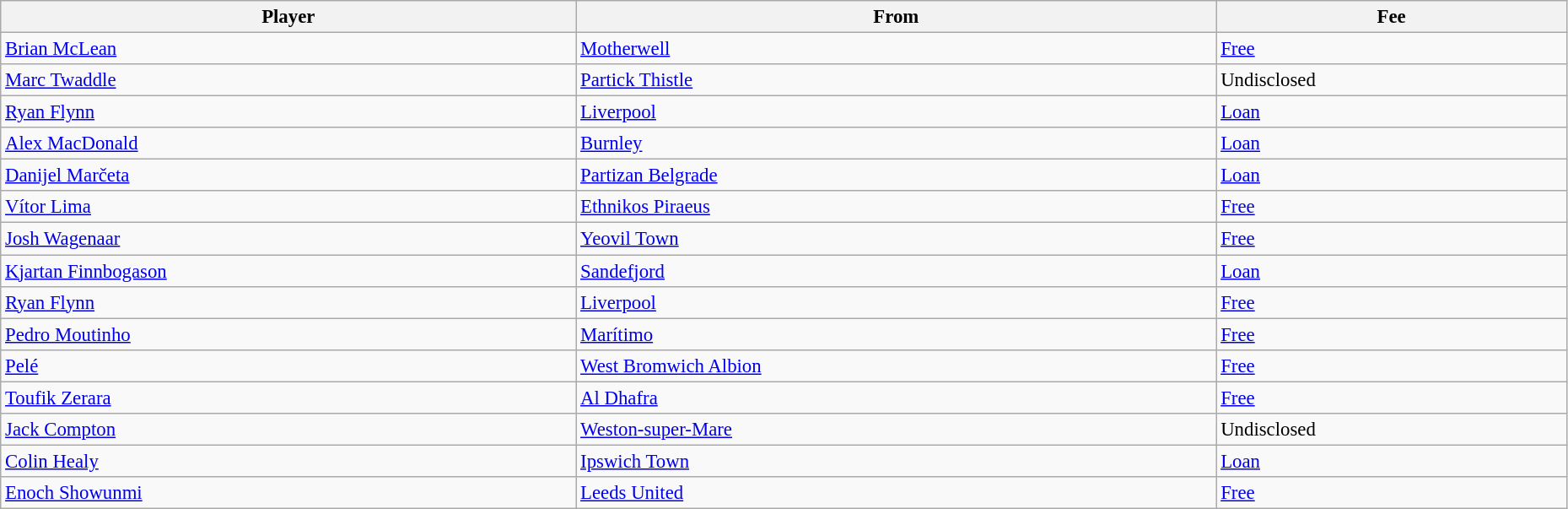<table class="wikitable" style="text-align:center; font-size:95%;width:98%; text-align:left">
<tr>
<th>Player</th>
<th>From</th>
<th>Fee</th>
</tr>
<tr>
<td> <a href='#'>Brian McLean</a></td>
<td> <a href='#'>Motherwell</a></td>
<td><a href='#'>Free</a></td>
</tr>
<tr>
<td> <a href='#'>Marc Twaddle</a></td>
<td> <a href='#'>Partick Thistle</a></td>
<td>Undisclosed</td>
</tr>
<tr>
<td> <a href='#'>Ryan Flynn</a></td>
<td> <a href='#'>Liverpool</a></td>
<td><a href='#'>Loan</a></td>
</tr>
<tr>
<td> <a href='#'>Alex MacDonald</a></td>
<td> <a href='#'>Burnley</a></td>
<td><a href='#'>Loan</a></td>
</tr>
<tr>
<td> <a href='#'>Danijel Marčeta</a></td>
<td> <a href='#'>Partizan Belgrade</a></td>
<td><a href='#'>Loan</a></td>
</tr>
<tr>
<td> <a href='#'>Vítor Lima</a></td>
<td> <a href='#'>Ethnikos Piraeus</a></td>
<td><a href='#'>Free</a></td>
</tr>
<tr>
<td> <a href='#'>Josh Wagenaar</a></td>
<td> <a href='#'>Yeovil Town</a></td>
<td><a href='#'>Free</a></td>
</tr>
<tr>
<td> <a href='#'>Kjartan Finnbogason</a></td>
<td> <a href='#'>Sandefjord</a></td>
<td><a href='#'>Loan</a></td>
</tr>
<tr>
<td> <a href='#'>Ryan Flynn</a></td>
<td> <a href='#'>Liverpool</a></td>
<td><a href='#'>Free</a></td>
</tr>
<tr>
<td> <a href='#'>Pedro Moutinho</a></td>
<td> <a href='#'>Marítimo</a></td>
<td><a href='#'>Free</a></td>
</tr>
<tr>
<td> <a href='#'>Pelé</a></td>
<td> <a href='#'>West Bromwich Albion</a></td>
<td><a href='#'>Free</a></td>
</tr>
<tr>
<td> <a href='#'>Toufik Zerara</a></td>
<td> <a href='#'>Al Dhafra</a></td>
<td><a href='#'>Free</a></td>
</tr>
<tr>
<td> <a href='#'>Jack Compton</a></td>
<td> <a href='#'>Weston-super-Mare</a></td>
<td>Undisclosed</td>
</tr>
<tr>
<td> <a href='#'>Colin Healy</a></td>
<td> <a href='#'>Ipswich Town</a></td>
<td><a href='#'>Loan</a></td>
</tr>
<tr>
<td> <a href='#'>Enoch Showunmi</a></td>
<td> <a href='#'>Leeds United</a></td>
<td><a href='#'>Free</a></td>
</tr>
</table>
